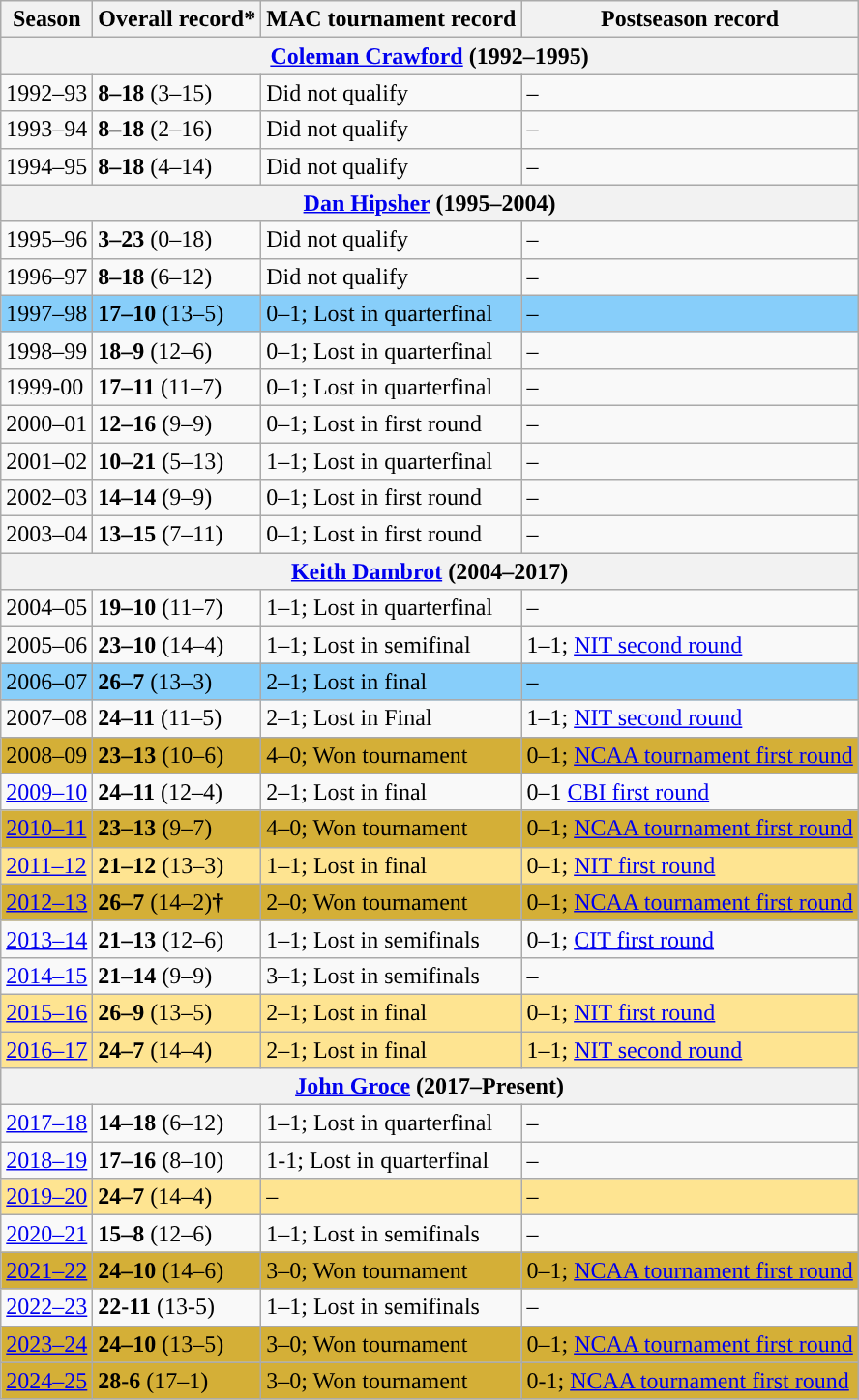<table class="wikitable">
<tr>
<th>Season</th>
<th>Overall record*</th>
<th>MAC tournament record</th>
<th>Postseason record</th>
</tr>
<tr>
<th colspan="4"><a href='#'>Coleman Crawford</a> (1992–1995)</th>
</tr>
<tr>
<td>1992–93</td>
<td><strong>8–18</strong> (3–15)</td>
<td>Did not qualify</td>
<td>–</td>
</tr>
<tr>
<td>1993–94</td>
<td><strong>8–18</strong> (2–16)</td>
<td>Did not qualify</td>
<td>–</td>
</tr>
<tr>
<td>1994–95</td>
<td><strong>8–18</strong> (4–14)</td>
<td>Did not qualify</td>
<td>–</td>
</tr>
<tr>
<th colspan="4"><a href='#'>Dan Hipsher</a> (1995–2004)</th>
</tr>
<tr>
<td>1995–96</td>
<td><strong>3–23</strong> (0–18)</td>
<td>Did not qualify</td>
<td>–</td>
</tr>
<tr>
<td>1996–97</td>
<td><strong>8–18</strong> (6–12)</td>
<td>Did not qualify</td>
<td>–</td>
</tr>
<tr style="background:#87CEFA;">
<td>1997–98</td>
<td><strong>17–10</strong> (13–5)</td>
<td>0–1; Lost in quarterfinal</td>
<td>–</td>
</tr>
<tr>
<td>1998–99</td>
<td><strong>18–9</strong> (12–6)</td>
<td>0–1; Lost in quarterfinal</td>
<td>–</td>
</tr>
<tr>
<td>1999-00</td>
<td><strong>17–11</strong> (11–7)</td>
<td>0–1; Lost in quarterfinal</td>
<td>–</td>
</tr>
<tr>
<td>2000–01</td>
<td><strong>12–16</strong> (9–9)</td>
<td>0–1; Lost in first round</td>
<td>–</td>
</tr>
<tr>
<td>2001–02</td>
<td><strong>10–21</strong> (5–13)</td>
<td>1–1; Lost in quarterfinal</td>
<td>–</td>
</tr>
<tr>
<td>2002–03</td>
<td><strong>14–14</strong> (9–9)</td>
<td>0–1; Lost in first round</td>
<td>–</td>
</tr>
<tr>
<td>2003–04</td>
<td><strong>13–15</strong> (7–11)</td>
<td>0–1; Lost in first round</td>
<td>–</td>
</tr>
<tr>
<th colspan="4"><a href='#'>Keith Dambrot</a> (2004–2017)</th>
</tr>
<tr>
<td>2004–05</td>
<td><strong>19–10</strong> (11–7)</td>
<td>1–1; Lost in quarterfinal</td>
<td>–</td>
</tr>
<tr>
<td>2005–06</td>
<td><strong>23–10</strong> (14–4)</td>
<td>1–1; Lost in semifinal</td>
<td>1–1; <a href='#'>NIT second round</a></td>
</tr>
<tr style="background:#87CEFA;">
<td>2006–07</td>
<td><strong>26–7</strong> (13–3)</td>
<td>2–1; Lost in final</td>
<td>–</td>
</tr>
<tr>
<td>2007–08</td>
<td><strong>24–11</strong> (11–5)</td>
<td>2–1; Lost in Final</td>
<td>1–1; <a href='#'>NIT second round</a></td>
</tr>
<tr style="background:#d4af37;">
<td>2008–09</td>
<td><strong>23–13</strong> (10–6)</td>
<td>4–0; Won tournament</td>
<td>0–1; <a href='#'>NCAA tournament first round</a></td>
</tr>
<tr>
<td><a href='#'>2009–10</a></td>
<td><strong>24–11</strong> (12–4)</td>
<td>2–1; Lost in final</td>
<td>0–1 <a href='#'>CBI first round</a></td>
</tr>
<tr style="background:#d4af37;">
<td><a href='#'>2010–11</a></td>
<td><strong>23–13</strong> (9–7)</td>
<td>4–0; Won tournament</td>
<td>0–1; <a href='#'>NCAA tournament first round</a></td>
</tr>
<tr style="background:#fee491;">
<td><a href='#'>2011–12</a></td>
<td><strong>21–12</strong> (13–3)</td>
<td>1–1; Lost in final</td>
<td>0–1; <a href='#'>NIT first round</a></td>
</tr>
<tr style="background:#d4af37;">
<td><a href='#'>2012–13</a></td>
<td><strong>26–7</strong> (14–2)<strong>†</strong></td>
<td>2–0; Won tournament</td>
<td>0–1; <a href='#'>NCAA tournament first round</a></td>
</tr>
<tr>
<td><a href='#'>2013–14</a></td>
<td><strong>21–13</strong> (12–6)</td>
<td>1–1; Lost in semifinals</td>
<td>0–1; <a href='#'>CIT first round</a></td>
</tr>
<tr>
<td><a href='#'>2014–15</a></td>
<td><strong>21–14</strong> (9–9)</td>
<td>3–1; Lost in semifinals</td>
<td>–</td>
</tr>
<tr style="background:#fee491;">
<td><a href='#'>2015–16</a></td>
<td><strong>26–9</strong> (13–5)</td>
<td>2–1; Lost in final</td>
<td>0–1; <a href='#'>NIT first round</a></td>
</tr>
<tr style="background:#fee491;">
<td><a href='#'>2016–17</a></td>
<td><strong>24–7</strong> (14–4)</td>
<td>2–1; Lost in final</td>
<td>1–1; <a href='#'>NIT second round</a></td>
</tr>
<tr>
<th colspan="4"><a href='#'>John Groce</a> (2017–Present)</th>
</tr>
<tr>
<td><a href='#'>2017–18</a></td>
<td><strong>14</strong>–<strong>18</strong> (6–12)</td>
<td>1–1; Lost in quarterfinal</td>
<td>–</td>
</tr>
<tr>
<td><a href='#'>2018–19</a></td>
<td><strong>17–16</strong> (8–10)</td>
<td>1-1; Lost in quarterfinal</td>
<td>–</td>
</tr>
<tr style="background:#fee491;">
<td><a href='#'>2019–20</a></td>
<td><strong>24–7</strong> (14–4)</td>
<td>–</td>
<td>–</td>
</tr>
<tr>
<td><a href='#'>2020–21</a></td>
<td><strong>15–8</strong> (12–6)</td>
<td>1–1; Lost in semifinals</td>
<td>–</td>
</tr>
<tr style="background:#d4af37;">
<td><a href='#'>2021–22</a></td>
<td><strong>24–10</strong> (14–6)</td>
<td>3–0; Won tournament</td>
<td>0–1; <a href='#'>NCAA tournament first round</a></td>
</tr>
<tr>
<td><a href='#'>2022–23</a></td>
<td><strong>22-11</strong> (13-5)</td>
<td>1–1; Lost in semifinals</td>
<td>–</td>
</tr>
<tr style="background:#d4af37;">
<td><a href='#'>2023–24</a></td>
<td><strong>24–10</strong> (13–5)</td>
<td>3–0; Won tournament</td>
<td>0–1; <a href='#'>NCAA tournament first round</a></td>
</tr>
<tr style="background:#d4af37;">
<td><a href='#'>2024–25</a></td>
<td><strong>28-6</strong> (17–1)</td>
<td>3–0; Won tournament</td>
<td>0-1; <a href='#'>NCAA tournament first round</a></td>
</tr>
</table>
